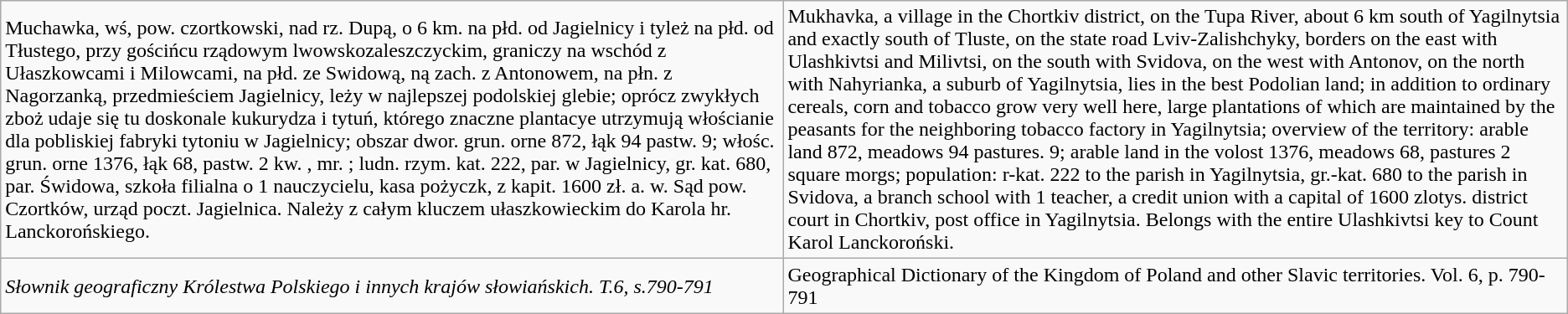<table class="wikitable">
<tr>
<td>Muchawka, wś, pow. czortkowski, nad rz. Dupą, o 6 km. na płd. od Jagielnicy i tyleż na płd. od Tłustego, przy gościńcu rządowym lwowskozaleszczyckim, graniczy na wschód z Ułaszkowcami i Milowcami, na płd. ze Swidową, ną zach. z Antonowem, na płn. z Nagorzanką, przedmieściem Jagielnicy, leży w najlepszej podolskiej glebie; oprócz zwykłych zboż udaje się tu doskonale kukurydza i tytuń, którego znaczne plantacye utrzymują włościanie dla pobliskiej fabryki tytoniu w Jagielnicy; obszar dwor. grun. orne 872, łąk 94 pastw. 9; włośc. grun. orne 1376, łąk 68, pastw. 2 kw. , mr. ; ludn. rzym. kat. 222, par. w Jagielnicy, gr. kat. 680, par. Świdowa, szkoła filialna o 1 nauczycielu, kasa pożyczk, z kapit. 1600 zł. a. w. Sąd pow. Czortków, urząd poczt. Jagielnica. Należy z całym kluczem ułaszkowieckim do Karola hr. Lanckorońskiego.</td>
<td>Mukhavka, a village in the Chortkiv district, on the Tupa River, about 6 km south of Yagilnytsia and exactly south of Tluste, on the state road Lviv-Zalishchyky, borders on the east with Ulashkivtsi and Milivtsi, on the south with Svidova, on the west with Antonov, on the north with Nahyrianka, a suburb of Yagilnytsia, lies in the best Podolian land; in addition to ordinary cereals, corn and tobacco grow very well here, large plantations of which are maintained by the peasants for the neighboring tobacco factory in Yagilnytsia; overview of the territory: arable land 872, meadows 94 pastures. 9; arable land in the volost 1376, meadows 68, pastures 2 square morgs; population: r-kat. 222 to the parish in Yagilnytsia, gr.-kat. 680 to the parish in Svidova, a branch school with 1 teacher, a credit union with a capital of 1600 zlotys. district court in Chortkiv, post office in Yagilnytsia. Belongs with the entire Ulashkivtsi key to Count Karol Lanckoroński.</td>
</tr>
<tr>
<td><em>Słownik geograficzny Królestwa Polskiego i innych krajów słowiańskich. T.6, s.790-791</em></td>
<td>Geographical Dictionary of the Kingdom of Poland and other Slavic territories. Vol. 6, p. 790-791</td>
</tr>
</table>
